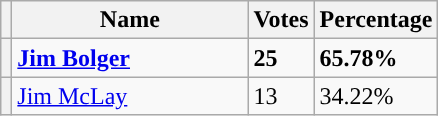<table class="wikitable">
<tr>
<th></th>
<th>Name</th>
<th>Votes</th>
<th>Percentage</th>
</tr>
<tr>
<th style="background-color: "></th>
<td width="150"><strong><a href='#'>Jim Bolger</a></strong></td>
<td><strong>25</strong></td>
<td><strong>65.78%</strong></td>
</tr>
<tr>
<th style="background-color: "></th>
<td><a href='#'>Jim McLay</a></td>
<td>13</td>
<td>34.22%</td>
</tr>
</table>
